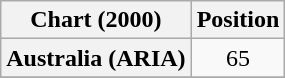<table class="wikitable plainrowheaders" style="text-align:center">
<tr>
<th>Chart (2000)</th>
<th>Position</th>
</tr>
<tr>
<th scope="row">Australia (ARIA)</th>
<td>65</td>
</tr>
<tr>
</tr>
</table>
